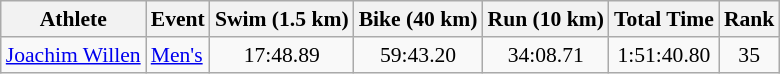<table class="wikitable" style="font-size:90%">
<tr>
<th>Athlete</th>
<th>Event</th>
<th>Swim (1.5 km)</th>
<th>Bike (40 km)</th>
<th>Run (10 km)</th>
<th>Total Time</th>
<th>Rank</th>
</tr>
<tr>
<td align=left><a href='#'>Joachim Willen</a></td>
<td align=left><a href='#'>Men's</a></td>
<td align=center>17:48.89</td>
<td align=center>59:43.20</td>
<td align=center>34:08.71</td>
<td align=center>1:51:40.80</td>
<td align=center>35</td>
</tr>
</table>
